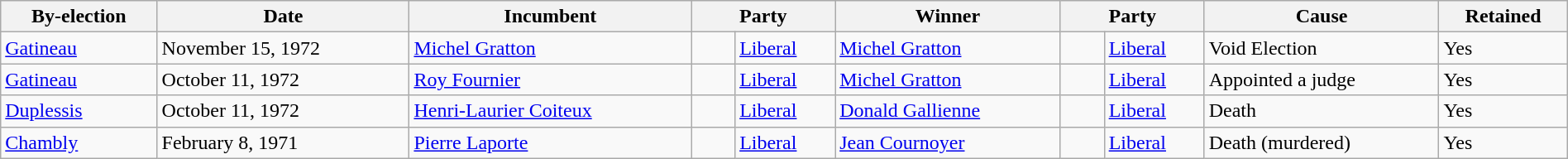<table class=wikitable style="width:100%">
<tr>
<th>By-election</th>
<th>Date</th>
<th>Incumbent</th>
<th colspan=2>Party</th>
<th>Winner</th>
<th colspan=2>Party</th>
<th>Cause</th>
<th>Retained</th>
</tr>
<tr>
<td><a href='#'>Gatineau</a></td>
<td>November 15, 1972</td>
<td><a href='#'>Michel Gratton</a></td>
<td>    </td>
<td><a href='#'>Liberal</a></td>
<td><a href='#'>Michel Gratton</a></td>
<td>    </td>
<td><a href='#'>Liberal</a></td>
<td>Void Election</td>
<td>Yes</td>
</tr>
<tr>
<td><a href='#'>Gatineau</a></td>
<td>October 11, 1972</td>
<td><a href='#'>Roy Fournier</a></td>
<td>    </td>
<td><a href='#'>Liberal</a></td>
<td><a href='#'>Michel Gratton</a></td>
<td>    </td>
<td><a href='#'>Liberal</a></td>
<td>Appointed a judge</td>
<td>Yes</td>
</tr>
<tr>
<td><a href='#'>Duplessis</a></td>
<td>October 11, 1972</td>
<td><a href='#'>Henri-Laurier Coiteux</a></td>
<td>    </td>
<td><a href='#'>Liberal</a></td>
<td><a href='#'>Donald Gallienne</a></td>
<td>    </td>
<td><a href='#'>Liberal</a></td>
<td>Death</td>
<td>Yes</td>
</tr>
<tr>
<td><a href='#'>Chambly</a></td>
<td>February 8, 1971</td>
<td><a href='#'>Pierre Laporte</a></td>
<td>    </td>
<td><a href='#'>Liberal</a></td>
<td><a href='#'>Jean Cournoyer</a></td>
<td>    </td>
<td><a href='#'>Liberal</a></td>
<td>Death (murdered)</td>
<td>Yes</td>
</tr>
</table>
